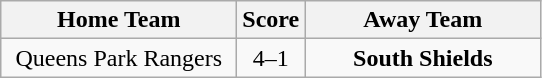<table class="wikitable" style="text-align:center">
<tr>
<th width=150>Home Team</th>
<th width=20>Score</th>
<th width=150>Away Team</th>
</tr>
<tr>
<td>Queens Park Rangers</td>
<td>4–1</td>
<td><strong>South Shields</strong></td>
</tr>
</table>
